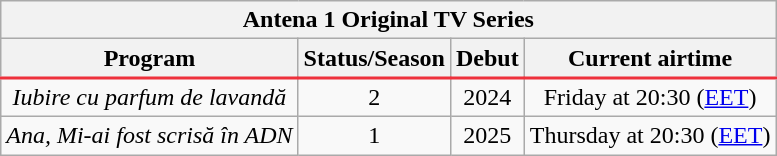<table class=wikitable style=text-align:center>
<tr>
<th colspan=4>Antena 1 Original TV Series</th>
</tr>
<tr style="border-bottom:solid 2px #EE313C;">
<th>Program</th>
<th>Status/Season</th>
<th>Debut</th>
<th>Current airtime</th>
</tr>
<tr>
<td><em>Iubire cu parfum de lavandă</em></td>
<td>2</td>
<td>2024</td>
<td>Friday at 20:30 (<a href='#'>EET</a>)</td>
</tr>
<tr>
<td><em>Ana, Mi-ai fost scrisă în ADN</em></td>
<td>1</td>
<td>2025</td>
<td>Thursday at 20:30 (<a href='#'>EET</a>)</td>
</tr>
</table>
